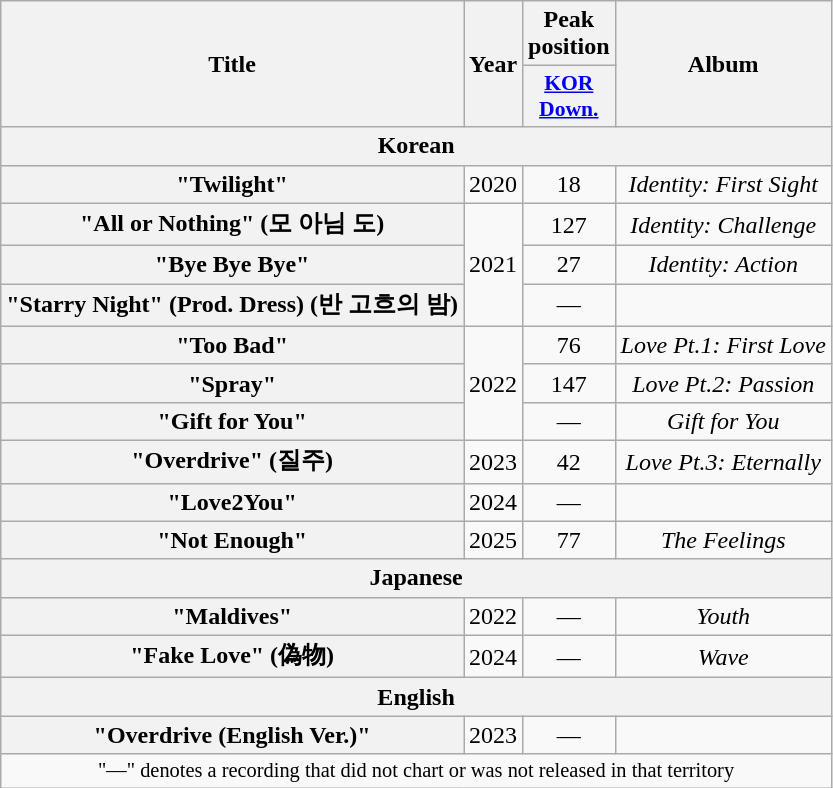<table class="wikitable plainrowheaders" style="text-align:center">
<tr>
<th scope="col" rowspan="2">Title</th>
<th scope="col" rowspan="2">Year</th>
<th scope="col">Peak position</th>
<th scope="col" rowspan="2">Album</th>
</tr>
<tr>
<th scope="col" style="width:3em;font-size:90%"><a href='#'>KOR<br>Down.</a><br></th>
</tr>
<tr>
<th colspan="4">Korean</th>
</tr>
<tr>
<th scope="row">"Twilight"</th>
<td>2020</td>
<td>18</td>
<td><em>Identity: First Sight</em></td>
</tr>
<tr>
<th scope="row">"All or Nothing" (모 아님 도)</th>
<td rowspan="3">2021</td>
<td>127</td>
<td><em>Identity: Challenge</em></td>
</tr>
<tr>
<th scope="row">"Bye Bye Bye"</th>
<td>27</td>
<td><em>Identity: Action</em></td>
</tr>
<tr>
<th scope="row">"Starry Night" (Prod. Dress) (반 고흐의 밤)</th>
<td>—</td>
<td></td>
</tr>
<tr>
<th scope="row">"Too Bad"</th>
<td rowspan="3">2022</td>
<td>76</td>
<td><em>Love Pt.1: First Love</em></td>
</tr>
<tr>
<th scope="row">"Spray"</th>
<td>147</td>
<td><em>Love Pt.2: Passion</em></td>
</tr>
<tr>
<th scope="row">"Gift for You"</th>
<td>—</td>
<td><em>Gift for You</em></td>
</tr>
<tr>
<th scope="row">"Overdrive" (질주)</th>
<td>2023</td>
<td>42</td>
<td><em>Love Pt.3: Eternally</em></td>
</tr>
<tr>
<th scope="row">"Love2You"</th>
<td>2024</td>
<td>—</td>
<td></td>
</tr>
<tr>
<th scope="row">"Not Enough"</th>
<td>2025</td>
<td>77</td>
<td><em>The Feelings</em></td>
</tr>
<tr>
<th colspan="4">Japanese</th>
</tr>
<tr>
<th scope="row">"Maldives"</th>
<td>2022</td>
<td>—</td>
<td><em>Youth</em></td>
</tr>
<tr>
<th scope="row">"Fake Love" (偽物)</th>
<td>2024</td>
<td>—</td>
<td><em>Wave</em></td>
</tr>
<tr>
<th colspan="4">English</th>
</tr>
<tr>
<th scope="row">"Overdrive (English Ver.)"</th>
<td>2023</td>
<td>—</td>
<td></td>
</tr>
<tr>
<td colspan="4" style="font-size:85%">"—" denotes a recording that did not chart or was not released in that territory</td>
</tr>
</table>
